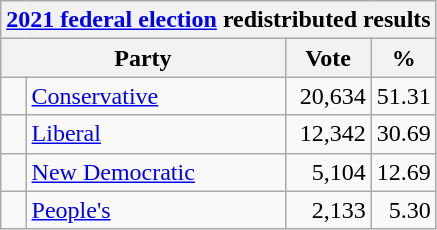<table class="wikitable">
<tr>
<th colspan="4"><a href='#'>2021 federal election</a> redistributed results</th>
</tr>
<tr>
<th bgcolor="#DDDDFF" width="130px" colspan="2">Party</th>
<th bgcolor="#DDDDFF" width="50px">Vote</th>
<th bgcolor="#DDDDFF" width="30px">%</th>
</tr>
<tr>
<td> </td>
<td><a href='#'>Conservative</a></td>
<td align=right>20,634</td>
<td align=right>51.31</td>
</tr>
<tr>
<td> </td>
<td><a href='#'>Liberal</a></td>
<td align=right>12,342</td>
<td align=right>30.69</td>
</tr>
<tr>
<td> </td>
<td><a href='#'>New Democratic</a></td>
<td align=right>5,104</td>
<td align=right>12.69</td>
</tr>
<tr>
<td> </td>
<td><a href='#'>People's</a></td>
<td align=right>2,133</td>
<td align=right>5.30</td>
</tr>
</table>
